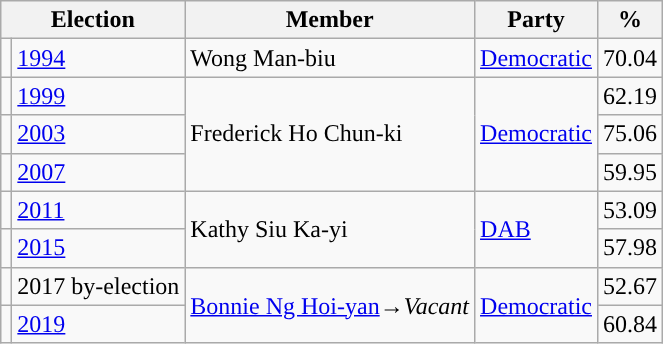<table class="wikitable">
<tr>
<th colspan="2">Election</th>
<th>Member</th>
<th>Party</th>
<th>%</th>
</tr>
<tr>
<td style="background-color: "></td>
<td><a href='#'>1994</a></td>
<td>Wong Man-biu</td>
<td><a href='#'>Democratic</a></td>
<td>70.04</td>
</tr>
<tr>
<td style="background-color: "></td>
<td><a href='#'>1999</a></td>
<td rowspan=3>Frederick Ho Chun-ki</td>
<td rowspan=3><a href='#'>Democratic</a></td>
<td>62.19</td>
</tr>
<tr>
<td style="background-color: "></td>
<td><a href='#'>2003</a></td>
<td>75.06</td>
</tr>
<tr>
<td style="background-color: "></td>
<td><a href='#'>2007</a></td>
<td>59.95</td>
</tr>
<tr>
<td style="background-color: "></td>
<td><a href='#'>2011</a></td>
<td rowspan=2>Kathy Siu Ka-yi</td>
<td rowspan=2><a href='#'>DAB</a></td>
<td>53.09</td>
</tr>
<tr>
<td style="background-color: "></td>
<td><a href='#'>2015</a></td>
<td>57.98</td>
</tr>
<tr>
<td style="background-color: "></td>
<td>2017 by-election</td>
<td rowspan=2><a href='#'>Bonnie Ng Hoi-yan</a>→<em>Vacant</em></td>
<td rowspan=2><a href='#'>Democratic</a></td>
<td>52.67</td>
</tr>
<tr>
<td style="background-color: "></td>
<td><a href='#'>2019</a></td>
<td>60.84</td>
</tr>
</table>
